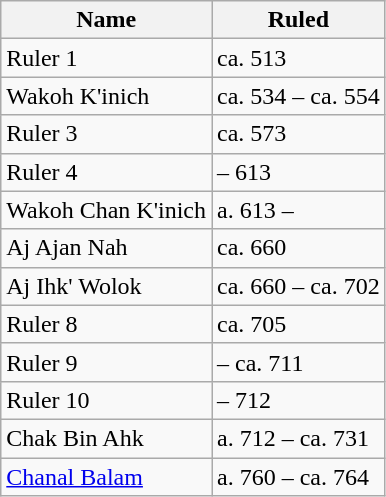<table class="wikitable" border="1">
<tr>
<th><strong>Name</strong></th>
<th><strong>Ruled</strong></th>
</tr>
<tr>
<td>Ruler 1</td>
<td>ca. 513</td>
</tr>
<tr>
<td>Wakoh K'inich</td>
<td>ca. 534 – ca. 554</td>
</tr>
<tr>
<td>Ruler 3</td>
<td>ca. 573</td>
</tr>
<tr>
<td>Ruler 4</td>
<td>– 613</td>
</tr>
<tr>
<td>Wakoh Chan K'inich</td>
<td>a. 613 –</td>
</tr>
<tr>
<td>Aj Ajan Nah</td>
<td>ca. 660</td>
</tr>
<tr>
<td>Aj Ihk' Wolok</td>
<td>ca. 660 – ca. 702</td>
</tr>
<tr>
<td>Ruler 8</td>
<td>ca. 705</td>
</tr>
<tr>
<td>Ruler 9</td>
<td>– ca. 711</td>
</tr>
<tr>
<td>Ruler 10</td>
<td>– 712</td>
</tr>
<tr>
<td>Chak Bin Ahk</td>
<td>a. 712 – ca. 731</td>
</tr>
<tr>
<td><a href='#'>Chanal Balam</a></td>
<td>a. 760 – ca. 764</td>
</tr>
</table>
